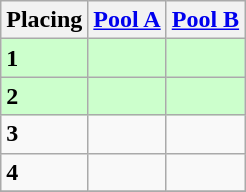<table class=wikitable style="border:1px solid #AAAAAA;">
<tr>
<th>Placing</th>
<th><a href='#'>Pool A</a></th>
<th><a href='#'>Pool B</a></th>
</tr>
<tr style="background: #ccffcc;">
<td><strong>1</strong></td>
<td></td>
<td></td>
</tr>
<tr style="background: #ccffcc;">
<td><strong>2</strong></td>
<td></td>
<td></td>
</tr>
<tr>
<td><strong>3</strong></td>
<td></td>
<td></td>
</tr>
<tr>
<td><strong>4</strong></td>
<td></td>
<td></td>
</tr>
<tr>
</tr>
</table>
